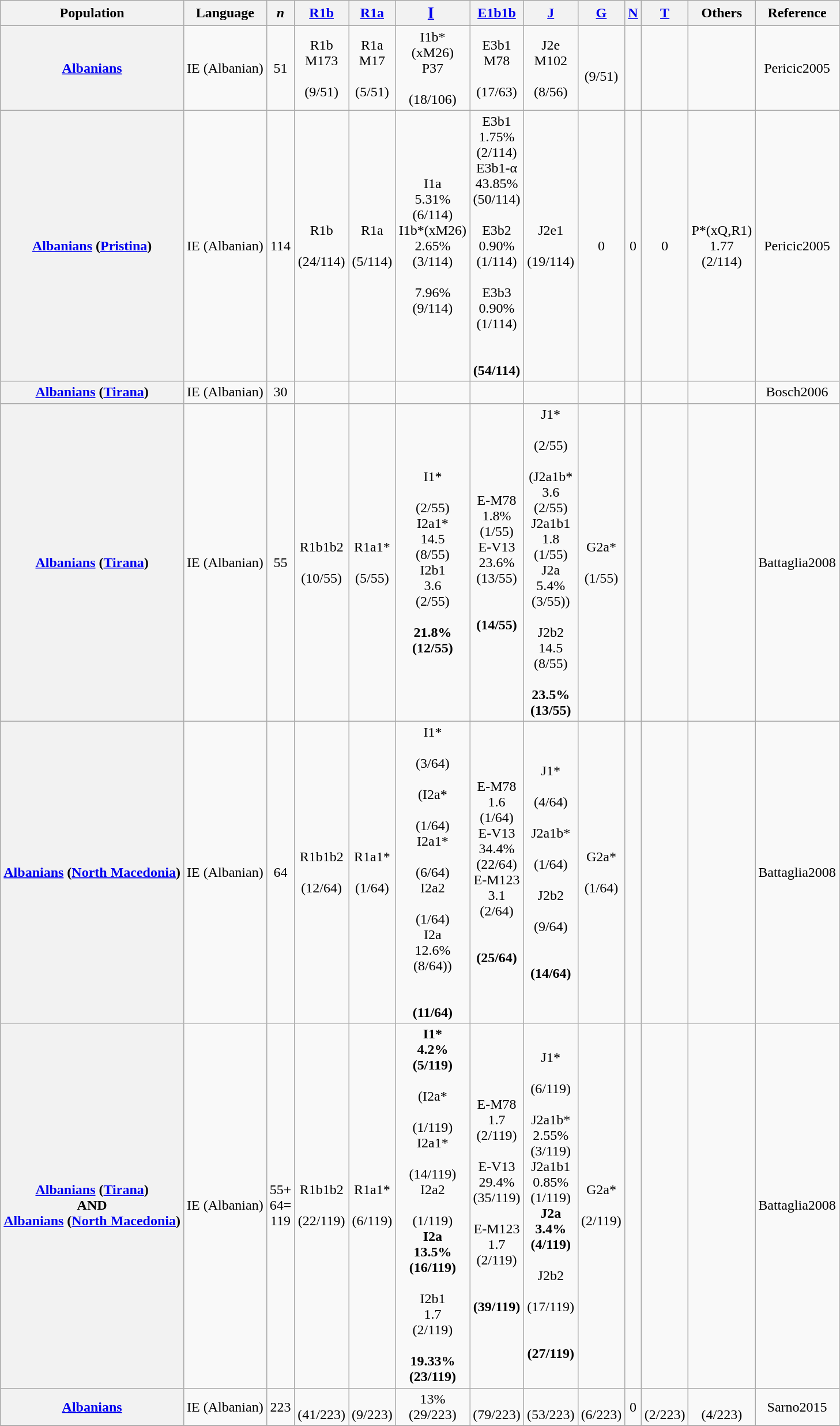<table class="wikitable mw-collapsible mw-collapsed sortable" style="text-align:center; font-size: 100%">
<tr>
<th>Population</th>
<th>Language<br></th>
<th><em>n</em></th>
<th><a href='#'>R1b</a></th>
<th><a href='#'>R1a</a></th>
<th><a href='#'><big>I</big></a> </th>
<th><a href='#'>E1b1b</a></th>
<th><a href='#'>J</a></th>
<th><a href='#'>G</a></th>
<th><a href='#'>N</a></th>
<th><a href='#'>T</a></th>
<th>Others</th>
<th>Reference</th>
</tr>
<tr>
<th><a href='#'>Albanians</a></th>
<td>IE (Albanian)</td>
<td>51</td>
<td>R1b<br>M173<br><br>(9/51)</td>
<td>R1a<br>M17<br><br>(5/51)</td>
<td>I1b*<br>(xM26)<br>P37<br><br>(18/106)</td>
<td>E3b1<br>M78<br><br>(17/63)</td>
<td>J2e<br>M102<br><br>(8/56)</td>
<td><br>(9/51)</td>
<td></td>
<td></td>
<td></td>
<td>Pericic2005</td>
</tr>
<tr>
<th><a href='#'>Albanians</a> (<a href='#'>Pristina</a>)</th>
<td>IE (Albanian)</td>
<td>114</td>
<td>R1b<br><br>(24/114)</td>
<td>R1a<br><br>(5/114)</td>
<td>I1a<br>5.31%<br>(6/114)<br>I1b*(xM26)<br>2.65%<br>(3/114)<br><br>7.96%<br>(9/114)</td>
<td>E3b1<br>1.75%<br>(2/114)<br>E3b1-α<br>43.85%<br>(50/114)<br><br>E3b2<br>0.90%<br>(1/114)<br><br>E3b3<br>0.90%<br>(1/114)<br><br><strong><br>(54/114)</strong></td>
<td>J2e1<br><br>(19/114)</td>
<td>0</td>
<td>0</td>
<td>0</td>
<td>P*(xQ,R1)<br>1.77<br>(2/114)</td>
<td>Pericic2005</td>
</tr>
<tr>
<th><a href='#'>Albanians</a> (<a href='#'>Tirana</a>)</th>
<td>IE (Albanian)</td>
<td>30</td>
<td></td>
<td></td>
<td></td>
<td></td>
<td></td>
<td></td>
<td></td>
<td></td>
<td></td>
<td>Bosch2006</td>
</tr>
<tr>
<th><a href='#'>Albanians</a> (<a href='#'>Tirana</a>)</th>
<td>IE (Albanian)</td>
<td>55</td>
<td>R1b1b2<br><br>(10/55)</td>
<td>R1a1*<br><br>(5/55)</td>
<td>I1*<br><br>(2/55)<br>I2a1*<br>14.5<br>(8/55)<br>I2b1<br>3.6<br>(2/55)<br><br><strong>21.8%<br>(12/55)</strong></td>
<td>E-M78<br>1.8%<br>(1/55)<br>E-V13<br>23.6%<br>(13/55)<br><br><strong><br>(14/55)</strong></td>
<td>J1*<br><br>(2/55)<br><br>(J2a1b*<br>3.6<br>(2/55)<br>J2a1b1<br>1.8<br>(1/55)<br>J2a<br>5.4%<br>(3/55))<br><br>J2b2<br>14.5<br>(8/55)<br><br><strong>23.5%<br>(13/55)</strong></td>
<td>G2a*<br><br>(1/55)</td>
<td></td>
<td></td>
<td></td>
<td>Battaglia2008</td>
</tr>
<tr>
<th><a href='#'>Albanians</a> (<a href='#'>North Macedonia</a>)</th>
<td>IE (Albanian)</td>
<td>64</td>
<td>R1b1b2<br><br>(12/64)</td>
<td>R1a1*<br><br>(1/64)</td>
<td>I1*<br><br>(3/64)<br><br>(I2a*<br><br>(1/64)<br>I2a1*<br><br>(6/64)<br>I2a2<br><br>(1/64)<br>I2a<br>12.6%<br>(8/64))<br><br><strong><br>(11/64)</strong></td>
<td>E-M78<br>1.6<br>(1/64)<br>E-V13<br>34.4%<br>(22/64)<br>E-M123<br>3.1<br>(2/64)<br><br><strong><br>(25/64)</strong></td>
<td>J1*<br><br>(4/64)<br><br>J2a1b*<br><br>(1/64)<br><br>J2b2<br><br>(9/64)<br><br><strong><br>(14/64)</strong></td>
<td>G2a*<br><br>(1/64)</td>
<td></td>
<td></td>
<td></td>
<td>Battaglia2008</td>
</tr>
<tr>
<th><a href='#'>Albanians</a> (<a href='#'>Tirana</a>)<br>AND<br><a href='#'>Albanians</a> (<a href='#'>North Macedonia</a>)</th>
<td>IE (Albanian)</td>
<td>55+<br>64=<br>119</td>
<td>R1b1b2<br><br>(22/119)</td>
<td>R1a1*<br><br>(6/119)</td>
<td><strong>I1*<br>4.2%<br>(5/119)</strong><br><br>(I2a*<br><br>(1/119)<br>I2a1*<br><br>(14/119)<br>I2a2<br><br>(1/119)<br><strong>I2a<br>13.5%<br>(16/119)</strong><br><br>I2b1<br>1.7<br>(2/119)<br><br><strong>19.33%<br>(23/119)</strong></td>
<td>E-M78<br>1.7<br>(2/119)<br><br>E-V13<br>29.4%<br>(35/119)<br><br>E-M123<br>1.7<br>(2/119)<br><br><strong><br>(39/119)</strong></td>
<td>J1*<br><br>(6/119)<br><br>J2a1b*<br>2.55%<br>(3/119)<br>J2a1b1<br>0.85%<br>(1/119)<br><strong>J2a<br>3.4%<br>(4/119)</strong><br><br>J2b2<br><br>(17/119)<br><br><strong><br>(27/119)</strong></td>
<td>G2a*<br><br>(2/119)</td>
<td></td>
<td></td>
<td></td>
<td>Battaglia2008</td>
</tr>
<tr>
<th><a href='#'>Albanians</a></th>
<td>IE (Albanian)</td>
<td>223</td>
<td><br>(41/223)</td>
<td><br>(9/223)</td>
<td>13%<br>(29/223)</td>
<td><br>(79/223)</td>
<td><br>(53/223)</td>
<td><br>(6/223)</td>
<td>0</td>
<td><br>(2/223)</td>
<td><br>(4/223)</td>
<td>Sarno2015</td>
</tr>
<tr>
</tr>
<tr>
</tr>
</table>
